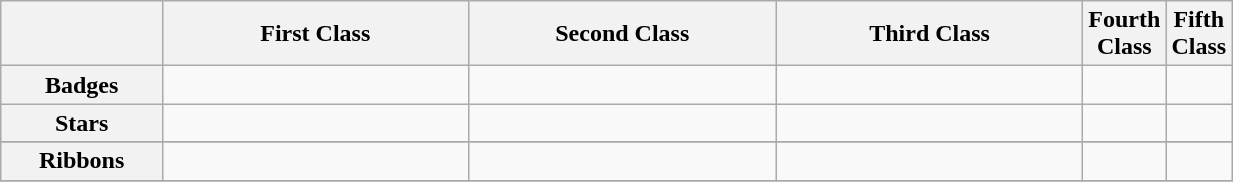<table align=center class=wikitable width=65%>
<tr>
<th width=14% valign=center align=center></th>
<th width=28% valign=center align=center>First Class</th>
<th width=28% valign=center align=center>Second Class</th>
<th width=28% valign=center align=center>Third Class</th>
<th width=28% valign=center align=center>Fourth Class</th>
<th width=28% valign=center align=center>Fifth Class</th>
</tr>
<tr>
<th width=14% valign=center align=center>Badges</th>
<td width=28% valign=center align=center></td>
<td width=28% valign=center align=center></td>
<td width=28% valign=center align=center></td>
<td width=28% valign=center align=center></td>
<td width=28% valign=center align=center></td>
</tr>
<tr>
<th width=14% valign=center align=center>Stars</th>
<td width=28% valign=center align=center>  </td>
<td width=28% valign=center align=center></td>
<td></td>
<td></td>
<td></td>
</tr>
<tr>
</tr>
<tr>
<th width=14% valign=center align=center>Ribbons</th>
<td width=28% valign=center align=center></td>
<td width=28% valign=center align=center></td>
<td width=28% valign=center align=center></td>
<td width=28% valign=center align=center></td>
<td width=28% valign=center align=center></td>
</tr>
<tr>
</tr>
</table>
